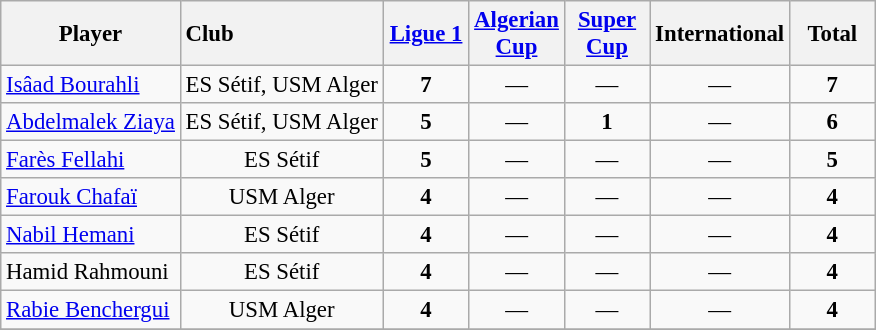<table class="wikitable plainrowheaders sortable" style="text-align:center;font-size:95%">
<tr>
<th>Player</th>
<th style="text-align:left;" style="width:150px;">Club</th>
<th width=50><a href='#'>Ligue 1</a></th>
<th width=50><a href='#'>Algerian Cup</a></th>
<th width=50><a href='#'>Super Cup</a></th>
<th width=50>International</th>
<th width=50>Total</th>
</tr>
<tr>
<td style="text-align:left;"> <a href='#'>Isâad Bourahli</a></td>
<td>ES Sétif, USM Alger</td>
<td><strong>7</strong></td>
<td>—</td>
<td>—</td>
<td>—</td>
<td><strong>7</strong></td>
</tr>
<tr>
<td style="text-align:left;"> <a href='#'>Abdelmalek Ziaya</a></td>
<td>ES Sétif, USM Alger</td>
<td><strong>5</strong></td>
<td>—</td>
<td><strong>1</strong></td>
<td>—</td>
<td><strong>6</strong></td>
</tr>
<tr>
<td style="text-align:left;"> <a href='#'>Farès Fellahi</a></td>
<td>ES Sétif</td>
<td><strong>5</strong></td>
<td>—</td>
<td>—</td>
<td>—</td>
<td><strong>5</strong></td>
</tr>
<tr>
<td style="text-align:left;"> <a href='#'>Farouk Chafaï</a></td>
<td>USM Alger</td>
<td><strong>4</strong></td>
<td>—</td>
<td>—</td>
<td>—</td>
<td><strong>4</strong></td>
</tr>
<tr>
<td style="text-align:left;"> <a href='#'>Nabil Hemani</a></td>
<td>ES Sétif</td>
<td><strong>4</strong></td>
<td>—</td>
<td>—</td>
<td>—</td>
<td><strong>4</strong></td>
</tr>
<tr>
<td style="text-align:left;"> Hamid Rahmouni</td>
<td>ES Sétif</td>
<td><strong>4</strong></td>
<td>—</td>
<td>—</td>
<td>—</td>
<td><strong>4</strong></td>
</tr>
<tr>
<td style="text-align:left;"> <a href='#'>Rabie Benchergui</a></td>
<td>USM Alger</td>
<td><strong>4</strong></td>
<td>—</td>
<td>—</td>
<td>—</td>
<td><strong>4</strong></td>
</tr>
<tr>
</tr>
</table>
